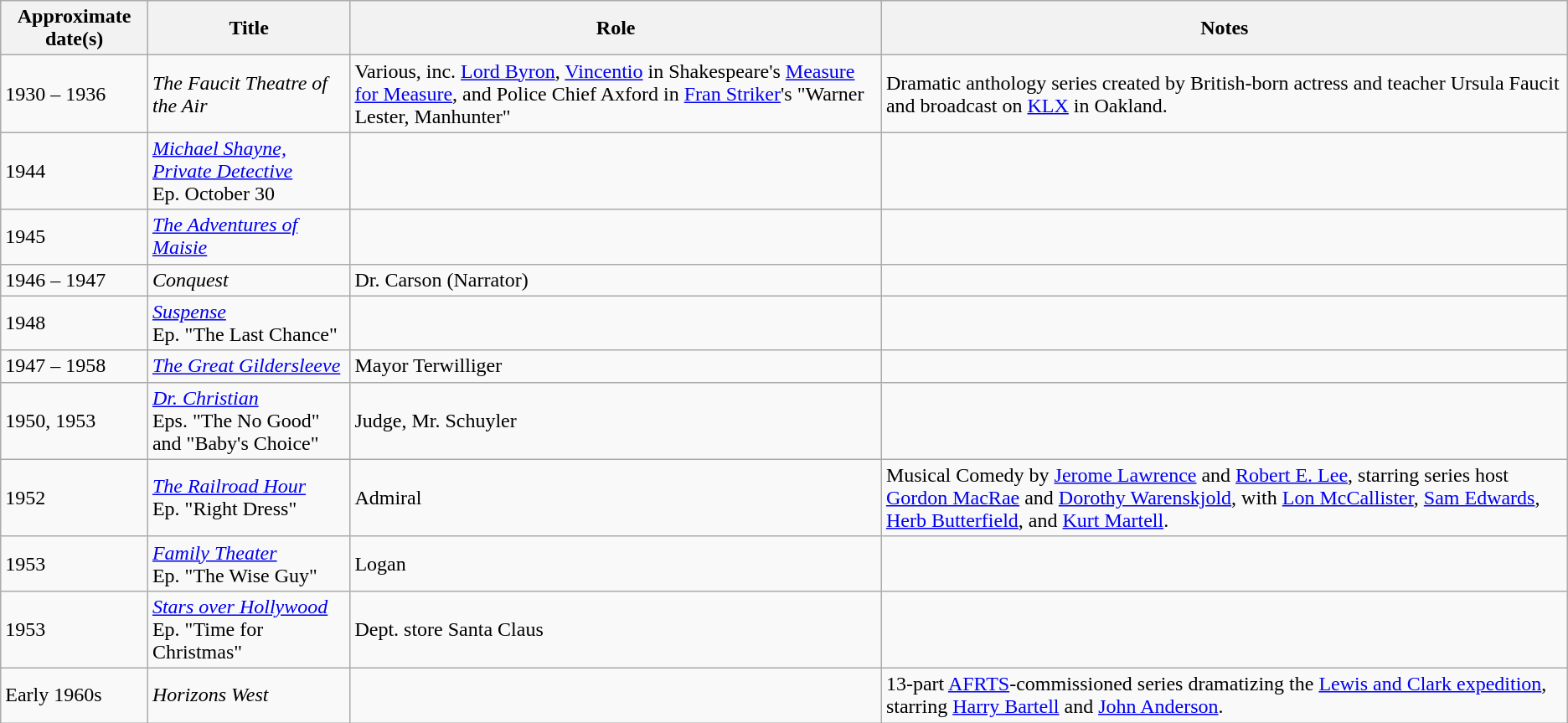<table class="wikitable">
<tr>
<th>Approximate date(s)</th>
<th>Title</th>
<th>Role</th>
<th>Notes</th>
</tr>
<tr>
<td>1930 – 1936</td>
<td><em>The Faucit Theatre of the Air</em></td>
<td>Various, inc. <a href='#'>Lord Byron</a>, <a href='#'>Vincentio</a> in Shakespeare's <a href='#'>Measure for Measure</a>, and Police Chief Axford in <a href='#'>Fran Striker</a>'s "Warner Lester, Manhunter"</td>
<td>Dramatic anthology series created by British-born actress and teacher Ursula Faucit and broadcast on <a href='#'>KLX</a> in Oakland.</td>
</tr>
<tr>
<td>1944</td>
<td><em><a href='#'>Michael Shayne, Private Detective</a></em><br>Ep. October 30</td>
<td></td>
<td></td>
</tr>
<tr>
<td>1945</td>
<td><em><a href='#'>The Adventures of Maisie</a></em></td>
<td></td>
<td></td>
</tr>
<tr>
<td>1946 – 1947</td>
<td><em>Conquest</em></td>
<td>Dr. Carson (Narrator)</td>
<td></td>
</tr>
<tr>
<td>1948</td>
<td><em><a href='#'>Suspense</a></em><br>Ep. "The Last Chance"</td>
<td></td>
<td></td>
</tr>
<tr>
<td>1947 – 1958</td>
<td><em><a href='#'>The Great Gildersleeve</a></em></td>
<td>Mayor Terwilliger</td>
<td></td>
</tr>
<tr>
<td>1950, 1953</td>
<td><em><a href='#'>Dr. Christian</a></em><br>Eps. "The No Good" and "Baby's Choice"</td>
<td>Judge, Mr. Schuyler</td>
<td></td>
</tr>
<tr>
<td>1952</td>
<td><em><a href='#'>The Railroad Hour</a></em><br>Ep. "Right Dress"</td>
<td>Admiral</td>
<td>Musical Comedy by <a href='#'>Jerome Lawrence</a> and <a href='#'>Robert E. Lee</a>, starring series host <a href='#'>Gordon MacRae</a> and <a href='#'>Dorothy Warenskjold</a>, with <a href='#'>Lon McCallister</a>, <a href='#'>Sam Edwards</a>, <a href='#'>Herb Butterfield</a>, and <a href='#'>Kurt Martell</a>.</td>
</tr>
<tr>
<td>1953</td>
<td><em><a href='#'>Family Theater</a></em><br>Ep. "The Wise Guy"</td>
<td>Logan</td>
<td></td>
</tr>
<tr>
<td>1953</td>
<td><em><a href='#'>Stars over Hollywood</a></em><br>Ep. "Time for Christmas"</td>
<td>Dept. store Santa Claus</td>
<td></td>
</tr>
<tr>
<td>Early 1960s</td>
<td><em>Horizons West</em></td>
<td></td>
<td>13-part <a href='#'>AFRTS</a>-commissioned series dramatizing the <a href='#'>Lewis and Clark expedition</a>, starring <a href='#'>Harry Bartell</a> and <a href='#'>John Anderson</a>.</td>
</tr>
</table>
